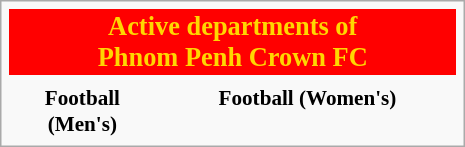<table class="infobox" style="font-size: 88%; width: 22em; text-align: center">
<tr>
<th colspan=3 style="font-size: 125%; background:#FF0000;color:gold; text-align:center;">Active departments of<br>Phnom Penh Crown FC</th>
</tr>
<tr>
<th width="33%" style="text-align:center;"></th>
<th style="text-align:center;"></th>
</tr>
<tr>
<th style="text-align:center;">Football (Men's)</th>
<th style="text-align:center;">Football (Women's)</th>
</tr>
</table>
